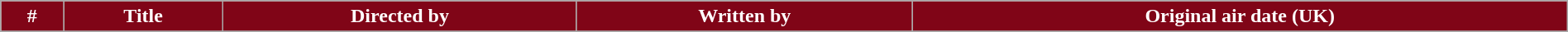<table class="wikitable plainrowheaders" style="width: 100%; margin-right: 0;">
<tr>
<th style="background: #800517; color:#FFFFFF;">#</th>
<th style="background: #800517; color:#FFFFFF;">Title</th>
<th style="background: #800517; color:#FFFFFF;">Directed by</th>
<th style="background: #800517; color:#FFFFFF;">Written by</th>
<th style="background: #800517; color:#FFFFFF;">Original air date (UK)</th>
</tr>
<tr>
</tr>
</table>
